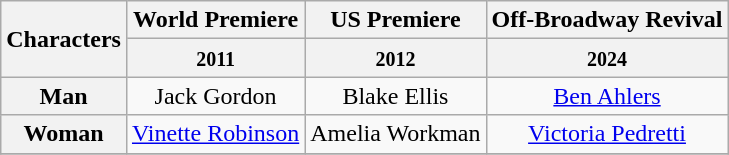<table class="wikitable" style="width:1000;">
<tr>
<th rowspan="2">Characters</th>
<th>World Premiere</th>
<th>US Premiere</th>
<th>Off-Broadway Revival</th>
</tr>
<tr>
<th><small>2011</small></th>
<th><small>2012</small></th>
<th><small>2024</small></th>
</tr>
<tr>
<th>Man</th>
<td colspan="1" align="center">Jack Gordon</td>
<td colspan="1" align="center">Blake Ellis</td>
<td colspan="1" align="center"><a href='#'>Ben Ahlers</a></td>
</tr>
<tr>
<th>Woman</th>
<td colspan="1" align="center"><a href='#'>Vinette Robinson</a></td>
<td colspan="1" align="center">Amelia Workman</td>
<td colspan="1" align="center"><a href='#'>Victoria Pedretti</a></td>
</tr>
<tr>
</tr>
</table>
